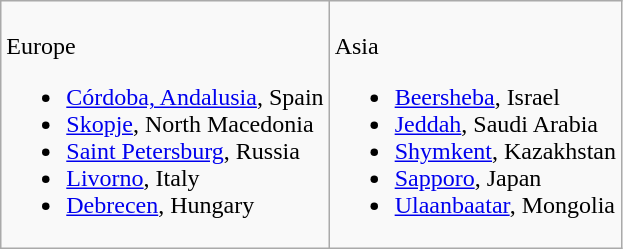<table class="wikitable">
<tr valign="top">
<td><br>Europe<ul><li> <a href='#'>Córdoba, Andalusia</a>, Spain</li><li> <a href='#'>Skopje</a>, North Macedonia</li><li> <a href='#'>Saint Petersburg</a>, Russia</li><li> <a href='#'>Livorno</a>, Italy</li><li> <a href='#'>Debrecen</a>, Hungary</li></ul></td>
<td><br>Asia<ul><li> <a href='#'>Beersheba</a>, Israel</li><li> <a href='#'>Jeddah</a>, Saudi Arabia</li><li> <a href='#'>Shymkent</a>, Kazakhstan</li><li> <a href='#'>Sapporo</a>, Japan</li><li> <a href='#'>Ulaanbaatar</a>, Mongolia</li></ul></td>
</tr>
</table>
